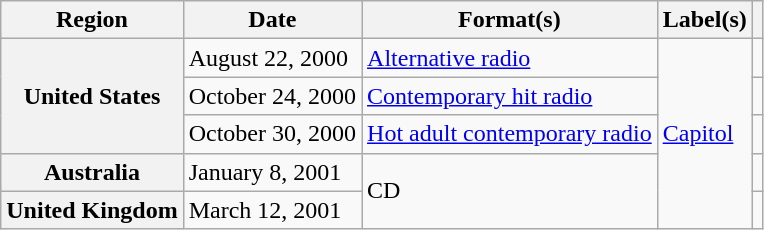<table class="wikitable plainrowheaders">
<tr>
<th scope="col">Region</th>
<th scope="col">Date</th>
<th scope="col">Format(s)</th>
<th scope="col">Label(s)</th>
<th scope="col"></th>
</tr>
<tr>
<th scope="row" rowspan="3">United States</th>
<td>August 22, 2000</td>
<td><a href='#'>Alternative radio</a></td>
<td rowspan="5"><a href='#'>Capitol</a></td>
<td></td>
</tr>
<tr>
<td>October 24, 2000</td>
<td><a href='#'>Contemporary hit radio</a></td>
<td></td>
</tr>
<tr>
<td>October 30, 2000</td>
<td><a href='#'>Hot adult contemporary radio</a></td>
<td></td>
</tr>
<tr>
<th scope="row">Australia</th>
<td>January 8, 2001</td>
<td rowspan="2">CD</td>
<td></td>
</tr>
<tr>
<th scope="row">United Kingdom</th>
<td>March 12, 2001</td>
<td></td>
</tr>
</table>
